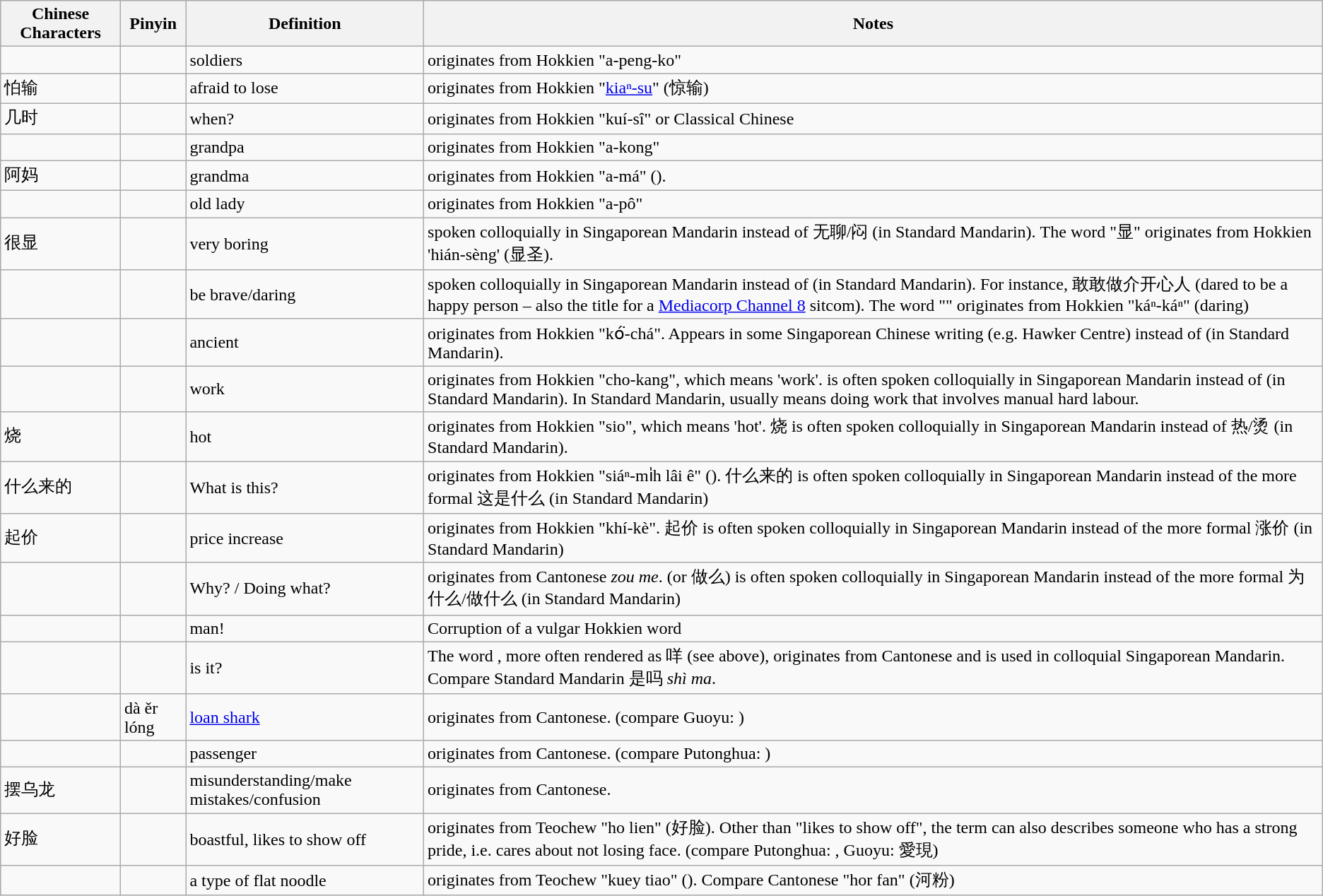<table class=wikitable>
<tr>
<th>Chinese Characters</th>
<th>Pinyin</th>
<th>Definition</th>
<th>Notes</th>
</tr>
<tr>
<td></td>
<td></td>
<td>soldiers</td>
<td>originates from Hokkien "a-peng-ko"</td>
</tr>
<tr>
<td>怕输</td>
<td></td>
<td>afraid to lose</td>
<td>originates from Hokkien "<a href='#'>kiaⁿ-su</a>" (惊输)</td>
</tr>
<tr>
<td>几时</td>
<td></td>
<td>when?</td>
<td>originates from Hokkien "kuí-sî" or Classical Chinese</td>
</tr>
<tr>
<td></td>
<td></td>
<td>grandpa</td>
<td>originates from Hokkien "a-kong"</td>
</tr>
<tr>
<td>阿妈</td>
<td></td>
<td>grandma</td>
<td>originates from Hokkien "a-má" ().</td>
</tr>
<tr>
<td></td>
<td></td>
<td>old lady</td>
<td>originates from Hokkien "a-pô"</td>
</tr>
<tr>
<td>很显</td>
<td></td>
<td>very boring</td>
<td>spoken colloquially in Singaporean Mandarin instead of 无聊/闷 (in Standard Mandarin). The word "显" originates from Hokkien 'hián-sèng' (显圣).</td>
</tr>
<tr>
<td></td>
<td></td>
<td>be brave/daring</td>
<td>spoken colloquially in Singaporean Mandarin instead of  (in Standard Mandarin). For instance, 敢敢做介开心人 (dared to be a happy person – also the title for a <a href='#'>Mediacorp Channel 8</a> sitcom). The word "" originates from Hokkien "káⁿ-káⁿ" (daring)</td>
</tr>
<tr>
<td></td>
<td></td>
<td>ancient</td>
<td>originates from Hokkien "kó͘-chá". Appears in some Singaporean Chinese writing (e.g. Hawker Centre) instead of  (in Standard Mandarin).</td>
</tr>
<tr>
<td></td>
<td></td>
<td>work</td>
<td>originates from Hokkien "cho-kang", which means 'work'.  is often spoken colloquially in Singaporean Mandarin instead of  (in Standard Mandarin). In Standard Mandarin,  usually means doing work that involves manual hard labour.</td>
</tr>
<tr>
<td>烧</td>
<td></td>
<td>hot</td>
<td>originates from Hokkien "sio", which means 'hot'. 烧 is often spoken colloquially in Singaporean Mandarin instead of 热/烫 (in Standard Mandarin).</td>
</tr>
<tr>
<td>什么来的</td>
<td></td>
<td>What is this?</td>
<td>originates from Hokkien "siáⁿ-mi̍h lâi ê" (). 什么来的 is often spoken colloquially in Singaporean Mandarin instead of the more formal 这是什么 (in Standard Mandarin)</td>
</tr>
<tr>
<td>起价</td>
<td></td>
<td>price increase</td>
<td>originates from Hokkien "khí-kè". 起价 is often spoken colloquially in Singaporean Mandarin instead of the more formal 涨价 (in Standard Mandarin)</td>
</tr>
<tr>
<td></td>
<td></td>
<td>Why? / Doing what?</td>
<td>originates from Cantonese  <em>zou me</em>.  (or 做么) is often spoken colloquially in Singaporean Mandarin instead of the more formal 为什么/做什么 (in Standard Mandarin)</td>
</tr>
<tr>
<td></td>
<td></td>
<td>man!</td>
<td>Corruption of a vulgar Hokkien word</td>
</tr>
<tr>
<td></td>
<td></td>
<td>is it?</td>
<td>The word , more often rendered as 咩 (see above), originates from Cantonese and is used in colloquial Singaporean Mandarin. Compare Standard Mandarin 是吗 <em>shì ma</em>.</td>
</tr>
<tr>
<td></td>
<td>dà ěr lóng</td>
<td><a href='#'>loan shark</a></td>
<td>originates from Cantonese. (compare Guoyu: )</td>
</tr>
<tr>
<td></td>
<td></td>
<td>passenger</td>
<td>originates from Cantonese. (compare Putonghua: )</td>
</tr>
<tr>
<td>摆乌龙</td>
<td></td>
<td>misunderstanding/make mistakes/confusion</td>
<td>originates from Cantonese.</td>
</tr>
<tr>
<td>好脸</td>
<td></td>
<td>boastful, likes to show off</td>
<td>originates from Teochew "ho lien" (好脸). Other than "likes to show off", the term can also describes someone who has a strong pride, i.e. cares about not losing face. (compare Putonghua: , Guoyu: 愛現)</td>
</tr>
<tr>
<td></td>
<td></td>
<td>a type of flat noodle</td>
<td>originates from Teochew "kuey tiao" (). Compare Cantonese "hor fan" (河粉)</td>
</tr>
</table>
